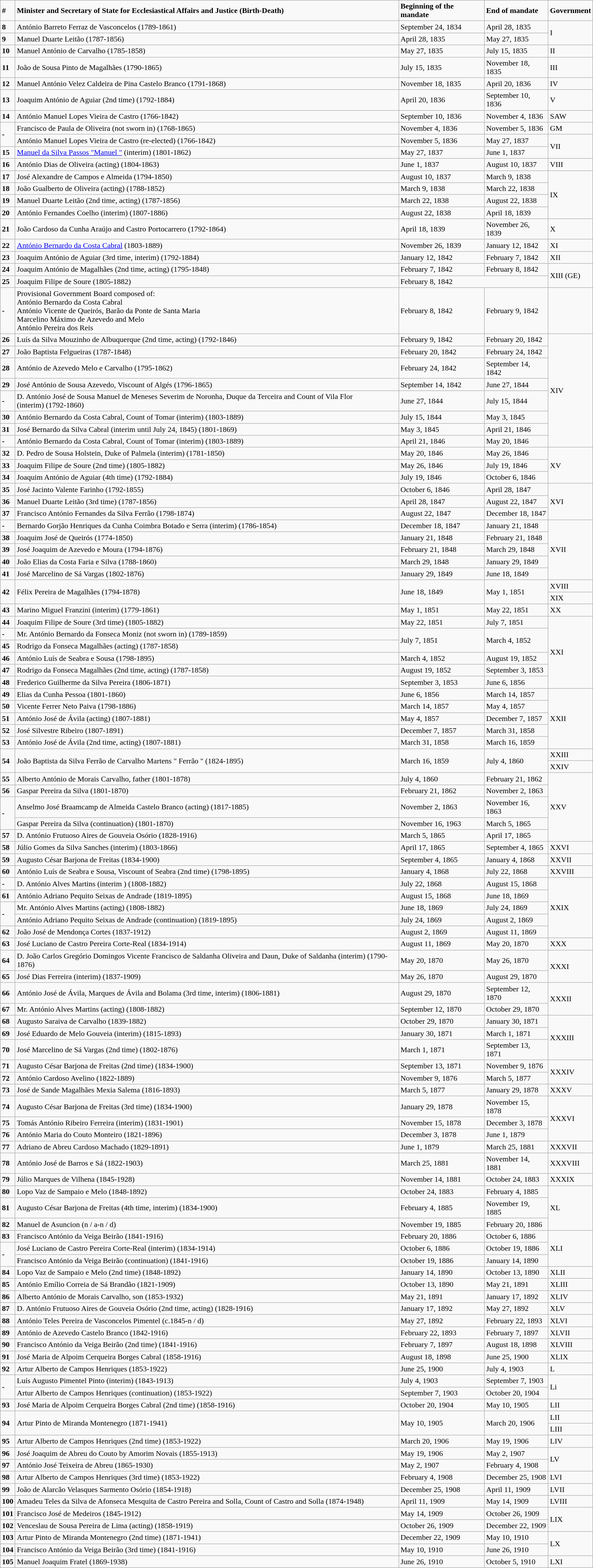<table class="wikitable">
<tr>
<td><strong>#</strong></td>
<td><strong>Minister and Secretary of State for Ecclesiastical Affairs and Justice (Birth-Death)</strong></td>
<td><strong>Beginning of the mandate</strong></td>
<td><strong>End of mandate</strong></td>
<td><strong>Government</strong></td>
</tr>
<tr>
<td><strong>8</strong></td>
<td>António Barreto Ferraz de Vasconcelos (1789-1861)</td>
<td>September 24, 1834</td>
<td>April 28, 1835</td>
<td rowspan="2">I</td>
</tr>
<tr>
<td><strong>9</strong></td>
<td>Manuel Duarte Leitão (1787-1856)</td>
<td>April 28, 1835</td>
<td>May 27, 1835</td>
</tr>
<tr>
<td><strong>10</strong></td>
<td>Manuel António de Carvalho (1785-1858)</td>
<td>May 27, 1835</td>
<td>July 15, 1835</td>
<td>II</td>
</tr>
<tr>
<td><strong>11</strong></td>
<td>João de Sousa Pinto de Magalhães (1790-1865)</td>
<td>July 15, 1835</td>
<td>November 18, 1835</td>
<td>III</td>
</tr>
<tr>
<td><strong>12</strong></td>
<td>Manuel António Velez Caldeira de Pina Castelo Branco (1791-1868)</td>
<td>November 18, 1835</td>
<td>April 20, 1836</td>
<td>IV</td>
</tr>
<tr>
<td><strong>13</strong></td>
<td>Joaquim António de Aguiar (2nd time) (1792-1884)</td>
<td>April 20, 1836</td>
<td>September 10, 1836</td>
<td>V</td>
</tr>
<tr>
<td><strong>14</strong></td>
<td>António Manuel Lopes Vieira de Castro (1766-1842)</td>
<td>September 10, 1836</td>
<td>November 4, 1836</td>
<td>SAW</td>
</tr>
<tr>
<td rowspan="2"><strong>-</strong></td>
<td>Francisco de Paula de Oliveira (not sworn in) (1768-1865)</td>
<td>November 4, 1836</td>
<td>November 5, 1836</td>
<td>GM</td>
</tr>
<tr>
<td>António Manuel Lopes Vieira de Castro (re-elected) (1766-1842)</td>
<td>November 5, 1836</td>
<td>May 27, 1837</td>
<td rowspan="2">VII</td>
</tr>
<tr>
<td><strong>15</strong></td>
<td><a href='#'>Manuel da Silva Passos "Manuel "</a> (interim) (1801-1862)</td>
<td>May 27, 1837</td>
<td>June 1, 1837</td>
</tr>
<tr>
<td><strong>16</strong></td>
<td>António Dias de Oliveira (acting) (1804-1863)</td>
<td>June 1, 1837</td>
<td>August 10, 1837</td>
<td>VIII</td>
</tr>
<tr>
<td><strong>17</strong></td>
<td>José Alexandre de Campos e Almeida (1794-1850)</td>
<td>August 10, 1837</td>
<td>March 9, 1838</td>
<td rowspan="4">IX</td>
</tr>
<tr>
<td><strong>18</strong></td>
<td>João Gualberto de Oliveira (acting) (1788-1852)</td>
<td>March 9, 1838</td>
<td>March 22, 1838</td>
</tr>
<tr>
<td><strong>19</strong></td>
<td>Manuel Duarte Leitão (2nd time, acting) (1787-1856)</td>
<td>March 22, 1838</td>
<td>August 22, 1838</td>
</tr>
<tr>
<td><strong>20</strong></td>
<td>António Fernandes Coelho (interim) (1807-1886)</td>
<td>August 22, 1838</td>
<td>April 18, 1839</td>
</tr>
<tr>
<td><strong>21</strong></td>
<td>João Cardoso da Cunha Araújo and Castro Portocarrero (1792-1864)</td>
<td>April 18, 1839</td>
<td>November 26, 1839</td>
<td>X</td>
</tr>
<tr>
<td rowspan="2"><strong>22</strong></td>
<td rowspan="2"><a href='#'>António Bernardo da Costa Cabral</a> (1803-1889)</td>
<td rowspan="2">November 26, 1839</td>
<td rowspan="2">January 12, 1842</td>
<td>XI</td>
</tr>
<tr>
<td rowspan="2">XII</td>
</tr>
<tr>
<td><strong>23</strong></td>
<td>Joaquim António de Aguiar (3rd time, interim) (1792-1884)</td>
<td>January 12, 1842</td>
<td>February 7, 1842</td>
</tr>
<tr>
<td><strong>24</strong></td>
<td>Joaquim António de Magalhães (2nd time, acting) (1795-1848)</td>
<td>February 7, 1842</td>
<td>February 8, 1842</td>
<td rowspan="2">XIII (GE)</td>
</tr>
<tr>
<td><strong>25</strong></td>
<td>Joaquim Filipe de Soure (1805-1882)</td>
<td colspan="2">February 8, 1842</td>
</tr>
<tr>
<td><strong>-</strong></td>
<td>Provisional Government Board composed of:<br>António Bernardo da Costa Cabral<br>António Vicente de Queirós, Barão da Ponte de Santa Maria<br>Marcelino Máximo de Azevedo and Melo<br>António Pereira dos Reis</td>
<td>February 8, 1842</td>
<td>February 9, 1842</td>
<td></td>
</tr>
<tr>
<td><strong>26</strong></td>
<td>Luís da Silva Mouzinho de Albuquerque (2nd time, acting) (1792-1846)</td>
<td>February 9, 1842</td>
<td>February 20, 1842</td>
<td rowspan="8">XIV</td>
</tr>
<tr>
<td><strong>27</strong></td>
<td>João Baptista Felgueiras (1787-1848)</td>
<td>February 20, 1842</td>
<td>February 24, 1842</td>
</tr>
<tr>
<td><strong>28</strong></td>
<td>António de Azevedo Melo e Carvalho (1795-1862)</td>
<td>February 24, 1842</td>
<td>September 14, 1842</td>
</tr>
<tr>
<td><strong>29</strong></td>
<td>José António de Sousa Azevedo, Viscount of Algés (1796-1865)</td>
<td>September 14, 1842</td>
<td>June 27, 1844</td>
</tr>
<tr>
<td><strong>-</strong></td>
<td>D. António José de Sousa Manuel de Meneses Severim de Noronha, Duque da Terceira and Count of Vila Flor<br>(interim) (1792-1860)</td>
<td>June 27, 1844</td>
<td>July 15, 1844</td>
</tr>
<tr>
<td><strong>30</strong></td>
<td>António Bernardo da Costa Cabral, Count of Tomar (interim) (1803-1889)</td>
<td>July 15, 1844</td>
<td>May 3, 1845</td>
</tr>
<tr>
<td><strong>31</strong></td>
<td>José Bernardo da Silva Cabral (interim until July 24, 1845) (1801-1869)</td>
<td>May 3, 1845</td>
<td>April 21, 1846</td>
</tr>
<tr>
<td><strong>-</strong></td>
<td>António Bernardo da Costa Cabral, Count of Tomar (interim) (1803-1889)</td>
<td>April 21, 1846</td>
<td>May 20, 1846</td>
</tr>
<tr>
<td><strong>32</strong></td>
<td>D. Pedro de Sousa Holstein, Duke of Palmela (interim) (1781-1850)</td>
<td>May 20, 1846</td>
<td>May 26, 1846</td>
<td rowspan="3">XV</td>
</tr>
<tr>
<td><strong>33</strong></td>
<td>Joaquim Filipe de Soure (2nd time) (1805-1882)</td>
<td>May 26, 1846</td>
<td>July 19, 1846</td>
</tr>
<tr>
<td><strong>34</strong></td>
<td>Joaquim António de Aguiar (4th time) (1792-1884)</td>
<td>July 19, 1846</td>
<td>October 6, 1846</td>
</tr>
<tr>
<td><strong>35</strong></td>
<td>José Jacinto Valente Farinho (1792-1855)</td>
<td>October 6, 1846</td>
<td>April 28, 1847</td>
<td rowspan="3">XVI</td>
</tr>
<tr>
<td><strong>36</strong></td>
<td>Manuel Duarte Leitão (3rd time) (1787-1856)</td>
<td>April 28, 1847</td>
<td>August 22, 1847</td>
</tr>
<tr>
<td><strong>37</strong></td>
<td>Francisco António Fernandes da Silva Ferrão (1798-1874)</td>
<td>August 22, 1847</td>
<td>December 18, 1847</td>
</tr>
<tr>
<td><strong>-</strong></td>
<td>Bernardo Gorjão Henriques da Cunha Coimbra Botado e Serra (interim) (1786-1854)</td>
<td>December 18, 1847</td>
<td>January 21, 1848</td>
<td rowspan="5">XVII</td>
</tr>
<tr>
<td><strong>38</strong></td>
<td>Joaquim José de Queirós (1774-1850)</td>
<td>January 21, 1848</td>
<td>February 21, 1848</td>
</tr>
<tr>
<td><strong>39</strong></td>
<td>José Joaquim de Azevedo e Moura (1794-1876)</td>
<td>February 21, 1848</td>
<td>March 29, 1848</td>
</tr>
<tr>
<td><strong>40</strong></td>
<td>João Elias da Costa Faria e Silva (1788-1860)</td>
<td>March 29, 1848</td>
<td>January 29, 1849</td>
</tr>
<tr>
<td><strong>41</strong></td>
<td>José Marcelino de Sá Vargas (1802-1876)</td>
<td>January 29, 1849</td>
<td>June 18, 1849</td>
</tr>
<tr>
<td rowspan="2"><strong>42</strong></td>
<td rowspan="2">Félix Pereira de Magalhães (1794-1878)</td>
<td rowspan="2">June 18, 1849</td>
<td rowspan="2">May 1, 1851</td>
<td>XVIII</td>
</tr>
<tr>
<td>XIX</td>
</tr>
<tr>
<td><strong>43</strong></td>
<td>Marino Miguel Franzini (interim) (1779-1861)</td>
<td>May 1, 1851</td>
<td>May 22, 1851</td>
<td>XX</td>
</tr>
<tr>
<td><strong>44</strong></td>
<td>Joaquim Filipe de Soure (3rd time) (1805-1882)</td>
<td>May 22, 1851</td>
<td>July 7, 1851</td>
<td rowspan="6">XXI</td>
</tr>
<tr>
<td><strong>-</strong></td>
<td>Mr. António Bernardo da Fonseca Moniz (not sworn in) (1789-1859)</td>
<td rowspan="2">July 7, 1851</td>
<td rowspan="2">March 4, 1852</td>
</tr>
<tr>
<td><strong>45</strong></td>
<td>Rodrigo da Fonseca Magalhães (acting) (1787-1858)</td>
</tr>
<tr>
<td><strong>46</strong></td>
<td>António Luís de Seabra e Sousa (1798-1895)</td>
<td>March 4, 1852</td>
<td>August 19, 1852</td>
</tr>
<tr>
<td><strong>47</strong></td>
<td>Rodrigo da Fonseca Magalhães (2nd time, acting) (1787-1858)</td>
<td>August 19, 1852</td>
<td>September 3, 1853</td>
</tr>
<tr>
<td><strong>48</strong></td>
<td>Frederico Guilherme da Silva Pereira (1806-1871)</td>
<td>September 3, 1853</td>
<td>June 6, 1856</td>
</tr>
<tr>
<td><strong>49</strong></td>
<td>Elias da Cunha Pessoa (1801-1860)</td>
<td>June 6, 1856</td>
<td>March 14, 1857</td>
<td rowspan="5">XXII</td>
</tr>
<tr>
<td><strong>50</strong></td>
<td>Vicente Ferrer Neto Paiva (1798-1886)</td>
<td>March 14, 1857</td>
<td>May 4, 1857</td>
</tr>
<tr>
<td><strong>51</strong></td>
<td>António José de Ávila (acting) (1807-1881)</td>
<td>May 4, 1857</td>
<td>December 7, 1857</td>
</tr>
<tr>
<td><strong>52</strong></td>
<td>José Silvestre Ribeiro (1807-1891)</td>
<td>December 7, 1857</td>
<td>March 31, 1858</td>
</tr>
<tr>
<td><strong>53</strong></td>
<td>António José de Ávila (2nd time, acting) (1807-1881)</td>
<td>March 31, 1858</td>
<td>March 16, 1859</td>
</tr>
<tr>
<td rowspan="2"><strong>54</strong></td>
<td rowspan="2">João Baptista da Silva Ferrão de Carvalho Martens " Ferrão " (1824-1895)</td>
<td rowspan="2">March 16, 1859</td>
<td rowspan="2">July 4, 1860</td>
<td>XXIII</td>
</tr>
<tr>
<td>XXIV</td>
</tr>
<tr>
<td><strong>55</strong></td>
<td>Alberto António de Morais Carvalho, father (1801-1878)</td>
<td>July 4, 1860</td>
<td>February 21, 1862</td>
<td rowspan="5">XXV</td>
</tr>
<tr>
<td><strong>56</strong></td>
<td>Gaspar Pereira da Silva (1801-1870)</td>
<td>February 21, 1862</td>
<td>November 2, 1863</td>
</tr>
<tr>
<td rowspan="2"><strong>-</strong></td>
<td>Anselmo José Braamcamp de Almeida Castelo Branco (acting) (1817-1885)</td>
<td>November 2, 1863</td>
<td>November 16, 1863</td>
</tr>
<tr>
<td>Gaspar Pereira da Silva (continuation) (1801-1870)</td>
<td>November 16, 1963</td>
<td>March 5, 1865</td>
</tr>
<tr>
<td><strong>57</strong></td>
<td>D. António Frutuoso Aires de Gouveia Osório (1828-1916)</td>
<td>March 5, 1865</td>
<td>April 17, 1865</td>
</tr>
<tr>
<td><strong>58</strong></td>
<td>Júlio Gomes da Silva Sanches (interim) (1803-1866)</td>
<td>April 17, 1865</td>
<td>September 4, 1865</td>
<td>XXVI</td>
</tr>
<tr>
<td><strong>59</strong></td>
<td>Augusto César Barjona de Freitas (1834-1900)</td>
<td>September 4, 1865</td>
<td>January 4, 1868</td>
<td>XXVII</td>
</tr>
<tr>
<td><strong>60</strong></td>
<td>António Luís de Seabra e Sousa, Viscount of Seabra (2nd time) (1798-1895)</td>
<td>January 4, 1868</td>
<td>July 22, 1868</td>
<td>XXVIII</td>
</tr>
<tr>
<td><strong>-</strong></td>
<td>D. António Alves Martins (interim ) (1808-1882)</td>
<td>July 22, 1868</td>
<td>August 15, 1868</td>
<td rowspan="5">XXIX</td>
</tr>
<tr>
<td><strong>61</strong></td>
<td>António Adriano Pequito Seixas de Andrade (1819-1895)</td>
<td>August 15, 1868</td>
<td>June 18, 1869</td>
</tr>
<tr>
<td rowspan="2"><strong>-</strong></td>
<td>Mr. António Alves Martins (acting) (1808-1882)</td>
<td>June 18, 1869</td>
<td>July 24, 1869</td>
</tr>
<tr>
<td>António Adriano Pequito Seixas de Andrade (continuation) (1819-1895)</td>
<td>July 24, 1869</td>
<td>August 2, 1869</td>
</tr>
<tr>
<td><strong>62</strong></td>
<td>João José de Mendonça Cortes (1837-1912)</td>
<td>August 2, 1869</td>
<td>August 11, 1869</td>
</tr>
<tr>
<td><strong>63</strong></td>
<td>José Luciano de Castro Pereira Corte-Real (1834-1914)</td>
<td>August 11, 1869</td>
<td>May 20, 1870</td>
<td>XXX</td>
</tr>
<tr>
<td><strong>64</strong></td>
<td>D. João Carlos Gregório Domingos Vicente Francisco de Saldanha Oliveira and Daun, Duke of Saldanha (interim) (1790-1876)</td>
<td>May 20, 1870</td>
<td>May 26, 1870</td>
<td rowspan="2">XXXI</td>
</tr>
<tr>
<td><strong>65</strong></td>
<td>José Dias Ferreira (interim) (1837-1909)</td>
<td>May 26, 1870</td>
<td>August 29, 1870</td>
</tr>
<tr>
<td><strong>66</strong></td>
<td>António José de Ávila, Marques de Ávila and Bolama (3rd time, interim) (1806-1881)</td>
<td>August 29, 1870</td>
<td>September 12, 1870</td>
<td rowspan="2">XXXII</td>
</tr>
<tr>
<td><strong>67</strong></td>
<td>Mr. António Alves Martins (acting) (1808-1882)</td>
<td>September 12, 1870</td>
<td>October 29, 1870</td>
</tr>
<tr>
<td><strong>68</strong></td>
<td>Augusto Saraiva de Carvalho (1839-1882)</td>
<td>October 29, 1870</td>
<td>January 30, 1871</td>
<td rowspan="3">XXXIII</td>
</tr>
<tr>
<td><strong>69</strong></td>
<td>José Eduardo de Melo Gouveia (interim) (1815-1893)</td>
<td>January 30, 1871</td>
<td>March 1, 1871</td>
</tr>
<tr>
<td><strong>70</strong></td>
<td>José Marcelino de Sá Vargas (2nd time) (1802-1876)</td>
<td>March 1, 1871</td>
<td>September 13, 1871</td>
</tr>
<tr>
<td><strong>71</strong></td>
<td>Augusto César Barjona de Freitas (2nd time) (1834-1900)</td>
<td>September 13, 1871</td>
<td>November 9, 1876</td>
<td rowspan="2">XXXIV</td>
</tr>
<tr>
<td><strong>72</strong></td>
<td>António Cardoso Avelino (1822-1889)</td>
<td>November 9, 1876</td>
<td>March 5, 1877</td>
</tr>
<tr>
<td><strong>73</strong></td>
<td>José de Sande Magalhães Mexia Salema (1816-1893)</td>
<td>March 5, 1877</td>
<td>January 29, 1878</td>
<td>XXXV</td>
</tr>
<tr>
<td><strong>74</strong></td>
<td>Augusto César Barjona de Freitas (3rd time) (1834-1900)</td>
<td>January 29, 1878</td>
<td>November 15, 1878</td>
<td rowspan="3">XXXVI</td>
</tr>
<tr>
<td><strong>75</strong></td>
<td>Tomás António Ribeiro Ferreira (interim) (1831-1901)</td>
<td>November 15, 1878</td>
<td>December 3, 1878</td>
</tr>
<tr>
<td><strong>76</strong></td>
<td>António Maria do Couto Monteiro (1821-1896)</td>
<td>December 3, 1878</td>
<td>June 1, 1879</td>
</tr>
<tr>
<td><strong>77</strong></td>
<td>Adriano de Abreu Cardoso Machado (1829-1891)</td>
<td>June 1, 1879</td>
<td>March 25, 1881</td>
<td>XXXVII</td>
</tr>
<tr>
<td><strong>78</strong></td>
<td>António José de Barros e Sá (1822-1903)</td>
<td>March 25, 1881</td>
<td>November 14, 1881</td>
<td>XXXVIII</td>
</tr>
<tr>
<td><strong>79</strong></td>
<td>Júlio Marques de Vilhena (1845-1928)</td>
<td>November 14, 1881</td>
<td>October 24, 1883</td>
<td>XXXIX</td>
</tr>
<tr>
<td><strong>80</strong></td>
<td>Lopo Vaz de Sampaio e Melo (1848-1892)</td>
<td>October 24, 1883</td>
<td>February 4, 1885</td>
<td rowspan="3">XL</td>
</tr>
<tr>
<td><strong>81</strong></td>
<td>Augusto César Barjona de Freitas (4th time, interim) (1834-1900)</td>
<td>February 4, 1885</td>
<td>November 19, 1885</td>
</tr>
<tr>
<td><strong>82</strong></td>
<td>Manuel de Asuncion (n / a-n / d)</td>
<td>November 19, 1885</td>
<td>February 20, 1886</td>
</tr>
<tr>
<td><strong>83</strong></td>
<td>Francisco António da Veiga Beirão (1841-1916)</td>
<td>February 20, 1886</td>
<td>October 6, 1886</td>
<td rowspan="3">XLI</td>
</tr>
<tr>
<td rowspan="2"><strong>-</strong></td>
<td>José Luciano de Castro Pereira Corte-Real (interim) (1834-1914)</td>
<td>October 6, 1886</td>
<td>October 19, 1886</td>
</tr>
<tr>
<td>Francisco António da Veiga Beirão (continuation) (1841-1916)</td>
<td>October 19, 1886</td>
<td>January 14, 1890</td>
</tr>
<tr>
<td><strong>84</strong></td>
<td>Lopo Vaz de Sampaio e Melo (2nd time) (1848-1892)</td>
<td>January 14, 1890</td>
<td>October 13, 1890</td>
<td>XLII</td>
</tr>
<tr>
<td><strong>85</strong></td>
<td>António Emílio Correia de Sá Brandão (1821-1909)</td>
<td>October 13, 1890</td>
<td>May 21, 1891</td>
<td>XLIII</td>
</tr>
<tr>
<td><strong>86</strong></td>
<td>Alberto António de Morais Carvalho, son (1853-1932)</td>
<td>May 21, 1891</td>
<td>January 17, 1892</td>
<td>XLIV</td>
</tr>
<tr>
<td><strong>87</strong></td>
<td>D. António Frutuoso Aires de Gouveia Osório (2nd time, acting) (1828-1916)</td>
<td>January 17, 1892</td>
<td>May 27, 1892</td>
<td>XLV</td>
</tr>
<tr>
<td><strong>88</strong></td>
<td>António Teles Pereira de Vasconcelos Pimentel (c.1845-n / d)</td>
<td>May 27, 1892</td>
<td>February 22, 1893</td>
<td>XLVI</td>
</tr>
<tr>
<td><strong>89</strong></td>
<td>António de Azevedo Castelo Branco (1842-1916)</td>
<td>February 22, 1893</td>
<td>February 7, 1897</td>
<td>XLVII</td>
</tr>
<tr>
<td><strong>90</strong></td>
<td>Francisco António da Veiga Beirão (2nd time) (1841-1916)</td>
<td>February 7, 1897</td>
<td>August 18, 1898</td>
<td>XLVIII</td>
</tr>
<tr>
<td><strong>91</strong></td>
<td>José Maria de Alpoim Cerqueira Borges Cabral (1858-1916)</td>
<td>August 18, 1898</td>
<td>June 25, 1900</td>
<td>XLIX</td>
</tr>
<tr>
<td rowspan="2"><strong>92</strong></td>
<td rowspan="2">Artur Alberto de Campos Henriques (1853-1922)</td>
<td rowspan="2">June 25, 1900</td>
<td rowspan="2">July 4, 1903</td>
<td>L</td>
</tr>
<tr>
<td rowspan="3">Li</td>
</tr>
<tr>
<td rowspan="2"><strong>-</strong></td>
<td>Luís Augusto Pimentel Pinto (interim) (1843-1913)</td>
<td>July 4, 1903</td>
<td>September 7, 1903</td>
</tr>
<tr>
<td>Artur Alberto de Campos Henriques (continuation) (1853-1922)</td>
<td>September 7, 1903</td>
<td>October 20, 1904</td>
</tr>
<tr>
<td><strong>93</strong></td>
<td>José Maria de Alpoim Cerqueira Borges Cabral (2nd time) (1858-1916)</td>
<td>October 20, 1904</td>
<td>May 10, 1905</td>
<td>LII</td>
</tr>
<tr>
<td rowspan="2"><strong>94</strong></td>
<td rowspan="2">Artur Pinto de Miranda Montenegro (1871-1941)</td>
<td rowspan="2">May 10, 1905</td>
<td rowspan="2">March 20, 1906</td>
<td>LII</td>
</tr>
<tr>
<td>LIII</td>
</tr>
<tr>
<td><strong>95</strong></td>
<td>Artur Alberto de Campos Henriques (2nd time) (1853-1922)</td>
<td>March 20, 1906</td>
<td>May 19, 1906</td>
<td>LIV</td>
</tr>
<tr>
<td><strong>96</strong></td>
<td>José Joaquim de Abreu do Couto by Amorim Novais (1855-1913)</td>
<td>May 19, 1906</td>
<td>May 2, 1907</td>
<td rowspan="2">LV</td>
</tr>
<tr>
<td><strong>97</strong></td>
<td>António José Teixeira de Abreu (1865-1930)</td>
<td>May 2, 1907</td>
<td>February 4, 1908</td>
</tr>
<tr>
<td><strong>98</strong></td>
<td>Artur Alberto de Campos Henriques (3rd time) (1853-1922)</td>
<td>February 4, 1908</td>
<td>December 25, 1908</td>
<td>LVI</td>
</tr>
<tr>
<td><strong>99</strong></td>
<td>João de Alarcão Velasques Sarmento Osório (1854-1918)</td>
<td>December 25, 1908</td>
<td>April 11, 1909</td>
<td>LVII</td>
</tr>
<tr>
<td><strong>100</strong></td>
<td>Amadeu Teles da Silva de Afonseca Mesquita de Castro Pereira and Solla, Count of Castro and Solla (1874-1948)</td>
<td>April 11, 1909</td>
<td>May 14, 1909</td>
<td>LVIII</td>
</tr>
<tr>
<td><strong>101</strong></td>
<td>Francisco José de Medeiros (1845-1912)</td>
<td>May 14, 1909</td>
<td>October 26, 1909</td>
<td rowspan="2">LIX</td>
</tr>
<tr>
<td><strong>102</strong></td>
<td>Venceslau de Sousa Pereira de Lima (acting) (1858-1919)</td>
<td>October 26, 1909</td>
<td>December 22, 1909</td>
</tr>
<tr>
<td><strong>103</strong></td>
<td>Artur Pinto de Miranda Montenegro (2nd time) (1871-1941)</td>
<td>December 22, 1909</td>
<td>May 10, 1910</td>
<td rowspan="2">LX</td>
</tr>
<tr>
<td><strong>104</strong></td>
<td>Francisco António da Veiga Beirão (3rd time) (1841-1916)</td>
<td>May 10, 1910</td>
<td>June 26, 1910</td>
</tr>
<tr>
<td><strong>105</strong></td>
<td>Manuel Joaquim Fratel (1869-1938)</td>
<td>June 26, 1910</td>
<td>October 5, 1910</td>
<td>LXI</td>
</tr>
</table>
